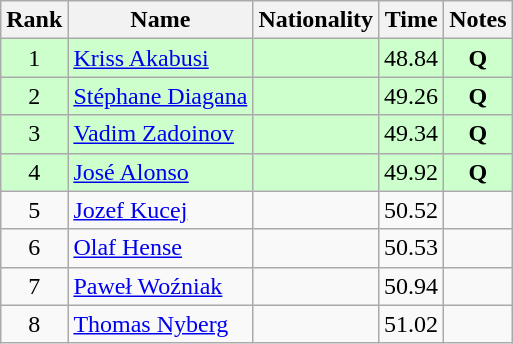<table class="wikitable sortable" style="text-align:center">
<tr>
<th>Rank</th>
<th>Name</th>
<th>Nationality</th>
<th>Time</th>
<th>Notes</th>
</tr>
<tr bgcolor=ccffcc>
<td>1</td>
<td align=left><a href='#'>Kriss Akabusi</a></td>
<td align=left></td>
<td>48.84</td>
<td><strong>Q</strong></td>
</tr>
<tr bgcolor=ccffcc>
<td>2</td>
<td align=left><a href='#'>Stéphane Diagana</a></td>
<td align=left></td>
<td>49.26</td>
<td><strong>Q</strong></td>
</tr>
<tr bgcolor=ccffcc>
<td>3</td>
<td align=left><a href='#'>Vadim Zadoinov</a></td>
<td align=left></td>
<td>49.34</td>
<td><strong>Q</strong></td>
</tr>
<tr bgcolor=ccffcc>
<td>4</td>
<td align=left><a href='#'>José Alonso</a></td>
<td align=left></td>
<td>49.92</td>
<td><strong>Q</strong></td>
</tr>
<tr>
<td>5</td>
<td align=left><a href='#'>Jozef Kucej</a></td>
<td align=left></td>
<td>50.52</td>
<td></td>
</tr>
<tr>
<td>6</td>
<td align=left><a href='#'>Olaf Hense</a></td>
<td align=left></td>
<td>50.53</td>
<td></td>
</tr>
<tr>
<td>7</td>
<td align=left><a href='#'>Paweł Woźniak</a></td>
<td align=left></td>
<td>50.94</td>
<td></td>
</tr>
<tr>
<td>8</td>
<td align=left><a href='#'>Thomas Nyberg</a></td>
<td align=left></td>
<td>51.02</td>
<td></td>
</tr>
</table>
